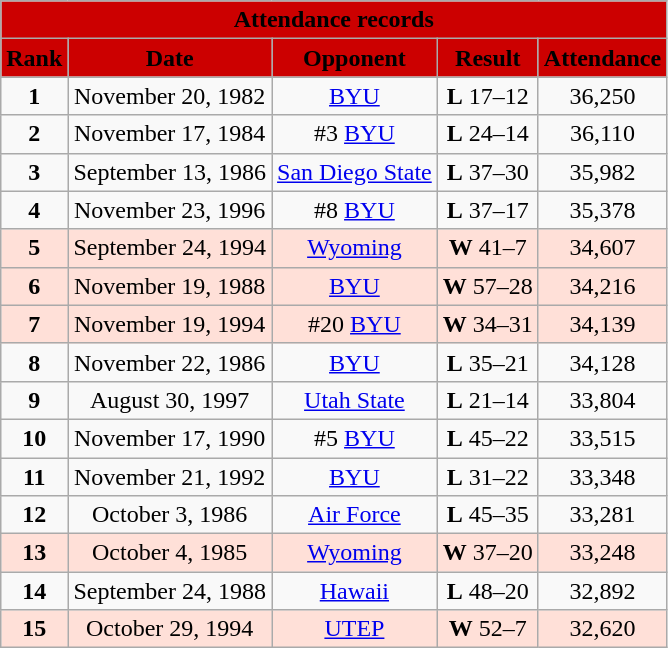<table class="wikitable">
<tr align="center" bgcolor=#CC0000>
<td colspan=6><span><strong>Attendance records</strong></span></td>
</tr>
<tr align="center" bgcolor=#CC0000>
<td><span><strong>Rank</strong></span></td>
<td><span><strong>Date</strong></span></td>
<td><span><strong>Opponent</strong></span></td>
<td><span><strong>Result</strong></span></td>
<td><span><strong>Attendance</strong></span></td>
</tr>
<tr align="center">
<td><strong>1</strong></td>
<td>November 20, 1982</td>
<td><a href='#'>BYU</a></td>
<td><strong>L</strong> 17–12</td>
<td>36,250</td>
</tr>
<tr align="center">
<td><strong>2</strong></td>
<td>November 17, 1984</td>
<td>#3 <a href='#'>BYU</a></td>
<td><strong>L</strong> 24–14</td>
<td>36,110</td>
</tr>
<tr align="center">
<td><strong>3</strong></td>
<td>September 13, 1986</td>
<td><a href='#'>San Diego State</a></td>
<td><strong>L</strong> 37–30</td>
<td>35,982</td>
</tr>
<tr align="center">
<td><strong>4</strong></td>
<td>November 23, 1996</td>
<td>#8 <a href='#'>BYU</a></td>
<td><strong>L</strong> 37–17</td>
<td>35,378</td>
</tr>
<tr align="center" bgcolor="#ffe0d8">
<td><strong>5</strong></td>
<td>September 24, 1994</td>
<td><a href='#'>Wyoming</a></td>
<td><strong>W</strong> 41–7</td>
<td>34,607</td>
</tr>
<tr align="center" bgcolor="#ffe0d8">
<td><strong>6</strong></td>
<td>November 19, 1988</td>
<td><a href='#'>BYU</a></td>
<td><strong>W</strong> 57–28</td>
<td>34,216</td>
</tr>
<tr align="center" bgcolor="#ffe0d8">
<td><strong>7</strong></td>
<td>November 19, 1994</td>
<td>#20 <a href='#'>BYU</a></td>
<td><strong>W</strong> 34–31</td>
<td>34,139</td>
</tr>
<tr align="center">
<td><strong>8</strong></td>
<td>November 22, 1986</td>
<td><a href='#'>BYU</a></td>
<td><strong>L</strong> 35–21</td>
<td>34,128</td>
</tr>
<tr align="center">
<td><strong>9</strong></td>
<td>August 30, 1997</td>
<td><a href='#'>Utah State</a></td>
<td><strong>L</strong> 21–14</td>
<td>33,804</td>
</tr>
<tr align="center">
<td><strong>10</strong></td>
<td>November 17, 1990</td>
<td>#5 <a href='#'>BYU</a></td>
<td><strong>L</strong> 45–22</td>
<td>33,515</td>
</tr>
<tr align="center">
<td><strong>11</strong></td>
<td>November 21, 1992</td>
<td><a href='#'>BYU</a></td>
<td><strong>L</strong> 31–22</td>
<td>33,348</td>
</tr>
<tr align="center">
<td><strong>12</strong></td>
<td>October 3, 1986</td>
<td><a href='#'>Air Force</a></td>
<td><strong>L</strong> 45–35</td>
<td>33,281</td>
</tr>
<tr align="center" bgcolor="#ffe0d8">
<td><strong>13</strong></td>
<td>October 4, 1985</td>
<td><a href='#'>Wyoming</a></td>
<td><strong>W</strong> 37–20</td>
<td>33,248</td>
</tr>
<tr align="center">
<td><strong>14</strong></td>
<td>September 24, 1988</td>
<td><a href='#'>Hawaii</a></td>
<td><strong>L</strong> 48–20</td>
<td>32,892</td>
</tr>
<tr align="center" bgcolor="#ffe0d8">
<td><strong>15</strong></td>
<td>October 29, 1994</td>
<td><a href='#'>UTEP</a></td>
<td><strong>W</strong> 52–7</td>
<td>32,620</td>
</tr>
</table>
